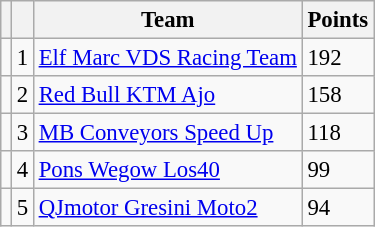<table class="wikitable" style="font-size: 95%;">
<tr>
<th></th>
<th></th>
<th>Team</th>
<th>Points</th>
</tr>
<tr>
<td></td>
<td align=center>1</td>
<td> <a href='#'>Elf Marc VDS Racing Team</a></td>
<td align=left>192</td>
</tr>
<tr>
<td></td>
<td align=center>2</td>
<td> <a href='#'>Red Bull KTM Ajo</a></td>
<td align=left>158</td>
</tr>
<tr>
<td></td>
<td align=center>3</td>
<td> <a href='#'>MB Conveyors Speed Up</a></td>
<td align=left>118</td>
</tr>
<tr>
<td></td>
<td align=center>4</td>
<td> <a href='#'>Pons Wegow Los40</a></td>
<td align=left>99</td>
</tr>
<tr>
<td></td>
<td align=center>5</td>
<td> <a href='#'>QJmotor Gresini Moto2</a></td>
<td align=left>94</td>
</tr>
</table>
